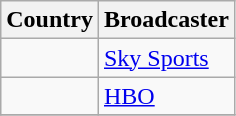<table class="wikitable">
<tr>
<th align=center>Country</th>
<th align=center>Broadcaster</th>
</tr>
<tr>
<td></td>
<td><a href='#'>Sky Sports</a></td>
</tr>
<tr>
<td></td>
<td><a href='#'>HBO</a></td>
</tr>
<tr>
</tr>
</table>
